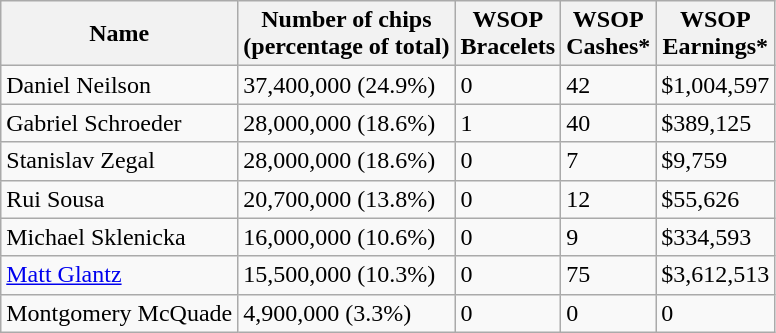<table class="wikitable sortable">
<tr>
<th>Name</th>
<th>Number of chips<br>(percentage of total)</th>
<th>WSOP<br>Bracelets</th>
<th>WSOP<br>Cashes*</th>
<th>WSOP<br>Earnings*</th>
</tr>
<tr>
<td> Daniel Neilson</td>
<td>37,400,000 (24.9%)</td>
<td>0</td>
<td>42</td>
<td>$1,004,597</td>
</tr>
<tr>
<td> Gabriel Schroeder</td>
<td>28,000,000 (18.6%)</td>
<td>1</td>
<td>40</td>
<td>$389,125</td>
</tr>
<tr>
<td> Stanislav Zegal</td>
<td>28,000,000 (18.6%)</td>
<td>0</td>
<td>7</td>
<td>$9,759</td>
</tr>
<tr>
<td> Rui Sousa</td>
<td>20,700,000 (13.8%)</td>
<td>0</td>
<td>12</td>
<td>$55,626</td>
</tr>
<tr>
<td> Michael Sklenicka</td>
<td>16,000,000 (10.6%)</td>
<td>0</td>
<td>9</td>
<td>$334,593</td>
</tr>
<tr>
<td> <a href='#'>Matt Glantz</a></td>
<td>15,500,000 (10.3%)</td>
<td>0</td>
<td>75</td>
<td>$3,612,513</td>
</tr>
<tr>
<td> Montgomery McQuade</td>
<td>4,900,000 (3.3%)</td>
<td>0</td>
<td>0</td>
<td>0</td>
</tr>
</table>
